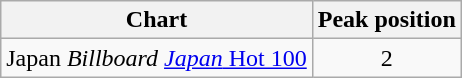<table class="wikitable sortable">
<tr>
<th style="text-align:center;">Chart</th>
<th style="text-align:center;">Peak position</th>
</tr>
<tr>
<td align="left">Japan <em>Billboard</em> <a href='#'><em>Japan</em> Hot 100</a></td>
<td style="text-align:center;">2</td>
</tr>
</table>
